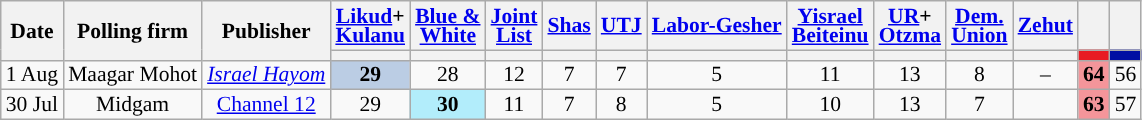<table class="wikitable sortable" style="text-align:center;font-size:90%;line-height:13px">
<tr>
<th rowspan="2">Date</th>
<th rowspan="2">Polling firm</th>
<th rowspan="2">Publisher</th>
<th><a href='#'>Likud</a>+<br><a href='#'>Kulanu</a></th>
<th><a href='#'>Blue &<br>White</a></th>
<th><a href='#'>Joint<br>List</a></th>
<th><a href='#'>Shas</a></th>
<th><a href='#'>UTJ</a></th>
<th><a href='#'>Labor-Gesher</a></th>
<th><a href='#'>Yisrael<br>Beiteinu</a></th>
<th><a href='#'>UR</a>+<br><a href='#'>Otzma</a></th>
<th><a href='#'>Dem. <br>Union</a></th>
<th><a href='#'>Zehut</a></th>
<th></th>
<th></th>
</tr>
<tr>
<th style="background:"></th>
<th style="background:"></th>
<th style="background:"></th>
<th style="background:"></th>
<th style="background:"></th>
<th style="background:"></th>
<th style="background:"></th>
<th style="background:"></th>
<th style="background:"></th>
<th style="background:"></th>
<th style="background:#E81B23;"></th>
<th style="background:#000EA3;"></th>
</tr>
<tr>
<td data-sort-value="2019-08-01">1 Aug</td>
<td>Maagar Mohot</td>
<td><em><a href='#'>Israel Hayom</a></em></td>
<td style="background:#BBCDE4"><strong>29</strong>	</td>
<td>28					</td>
<td>12					</td>
<td>7					</td>
<td>7					</td>
<td>5					</td>
<td>11					</td>
<td>13					</td>
<td>8					</td>
<td>–					</td>
<td style="background:#F4959A"><strong>64</strong>	</td>
<td>56					</td>
</tr>
<tr>
<td data-sort-value="2019-07-30">30 Jul</td>
<td>Midgam</td>
<td><a href='#'>Channel 12</a></td>
<td>29					</td>
<td style="background:#B2EDFB"><strong>30</strong>	</td>
<td>11					</td>
<td>7					</td>
<td>8					</td>
<td>5					</td>
<td>10					</td>
<td>13					</td>
<td>7					</td>
<td>			</td>
<td style="background:#F4959A"><strong>63</strong>	</td>
<td>57					</td>
</tr>
</table>
